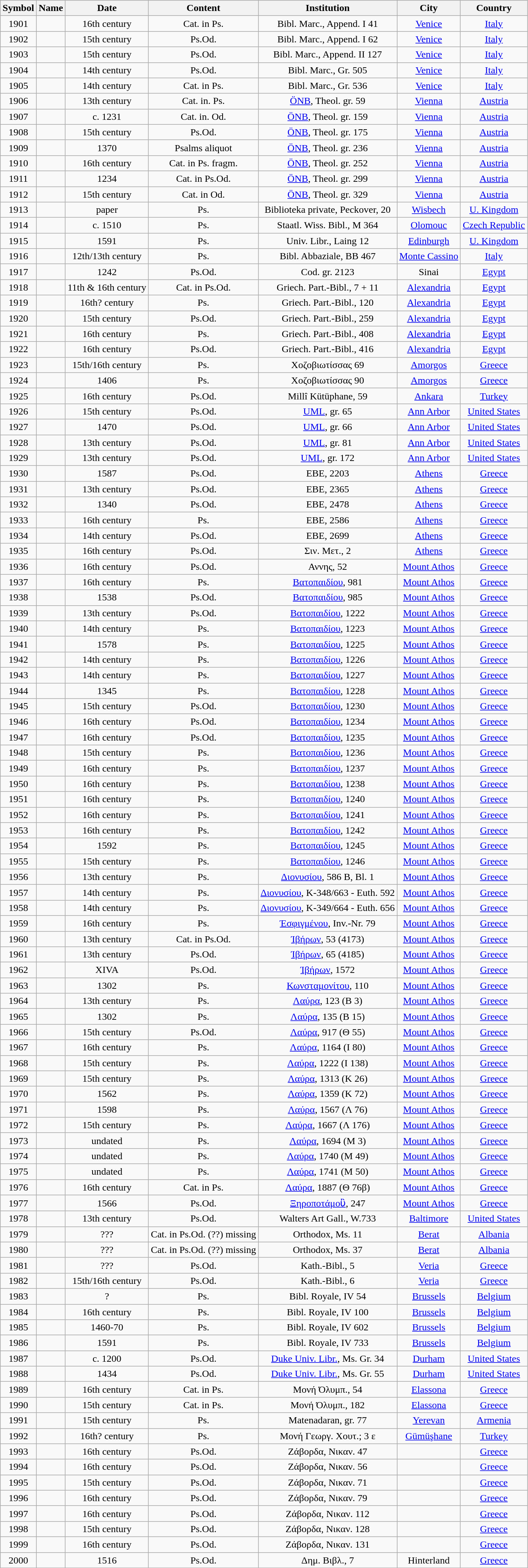<table class="wikitable mw-collapsible mw-collapsed sortable" style="text-align:center">
<tr>
<th>Symbol</th>
<th>Name</th>
<th>Date</th>
<th>Content</th>
<th>Institution</th>
<th>City</th>
<th>Country</th>
</tr>
<tr>
<td>1901</td>
<td></td>
<td>16th century</td>
<td>Cat. in Ps.</td>
<td>Bibl. Marc., Append. I 41</td>
<td><a href='#'>Venice</a></td>
<td><a href='#'>Italy</a></td>
</tr>
<tr>
<td>1902</td>
<td></td>
<td>15th century</td>
<td>Ps.Od.</td>
<td>Bibl. Marc., Append. I 62</td>
<td><a href='#'>Venice</a></td>
<td><a href='#'>Italy</a></td>
</tr>
<tr>
<td>1903</td>
<td></td>
<td>15th century</td>
<td>Ps.Od.</td>
<td>Bibl. Marc., Append. II 127</td>
<td><a href='#'>Venice</a></td>
<td><a href='#'>Italy</a></td>
</tr>
<tr>
<td>1904</td>
<td></td>
<td>14th century</td>
<td>Ps.Od.</td>
<td>Bibl. Marc., Gr. 505</td>
<td><a href='#'>Venice</a></td>
<td><a href='#'>Italy</a></td>
</tr>
<tr>
<td>1905</td>
<td></td>
<td>14th century</td>
<td>Cat. in Ps.</td>
<td>Bibl. Marc., Gr. 536</td>
<td><a href='#'>Venice</a></td>
<td><a href='#'>Italy</a></td>
</tr>
<tr>
<td>1906</td>
<td></td>
<td>13th century</td>
<td>Cat. in. Ps.</td>
<td><a href='#'>ÖNB</a>, Theol. gr. 59</td>
<td><a href='#'>Vienna</a></td>
<td><a href='#'>Austria</a></td>
</tr>
<tr>
<td>1907</td>
<td></td>
<td>c. 1231</td>
<td>Cat. in. Od.</td>
<td><a href='#'>ÖNB</a>, Theol. gr. 159</td>
<td><a href='#'>Vienna</a></td>
<td><a href='#'>Austria</a></td>
</tr>
<tr>
<td>1908</td>
<td></td>
<td>15th century</td>
<td>Ps.Od.</td>
<td><a href='#'>ÖNB</a>, Theol. gr. 175</td>
<td><a href='#'>Vienna</a></td>
<td><a href='#'>Austria</a></td>
</tr>
<tr>
<td>1909</td>
<td></td>
<td>1370</td>
<td>Psalms aliquot</td>
<td><a href='#'>ÖNB</a>, Theol. gr. 236</td>
<td><a href='#'>Vienna</a></td>
<td><a href='#'>Austria</a></td>
</tr>
<tr>
<td>1910</td>
<td></td>
<td>16th century</td>
<td>Cat. in Ps. fragm.</td>
<td><a href='#'>ÖNB</a>, Theol. gr. 252</td>
<td><a href='#'>Vienna</a></td>
<td><a href='#'>Austria</a></td>
</tr>
<tr>
<td>1911</td>
<td></td>
<td>1234</td>
<td>Cat. in Ps.Od.</td>
<td><a href='#'>ÖNB</a>, Theol. gr. 299</td>
<td><a href='#'>Vienna</a></td>
<td><a href='#'>Austria</a></td>
</tr>
<tr>
<td>1912</td>
<td></td>
<td>15th century</td>
<td>Cat. in Od.</td>
<td><a href='#'>ÖNB</a>, Theol. gr. 329</td>
<td><a href='#'>Vienna</a></td>
<td><a href='#'>Austria</a></td>
</tr>
<tr>
<td>1913</td>
<td></td>
<td>paper</td>
<td>Ps.</td>
<td>Biblioteka private, Peckover, 20</td>
<td><a href='#'>Wisbech</a></td>
<td><a href='#'>U. Kingdom</a></td>
</tr>
<tr>
<td>1914</td>
<td></td>
<td>c. 1510</td>
<td>Ps.</td>
<td>Staatl. Wiss. Bibl., M 364</td>
<td><a href='#'>Olomouc</a></td>
<td><a href='#'>Czech Republic</a></td>
</tr>
<tr>
<td>1915</td>
<td></td>
<td>1591</td>
<td>Ps.</td>
<td>Univ. Libr., Laing 12</td>
<td><a href='#'>Edinburgh</a></td>
<td><a href='#'>U. Kingdom</a></td>
</tr>
<tr>
<td>1916</td>
<td></td>
<td>12th/13th century</td>
<td>Ps.</td>
<td>Bibl. Abbaziale, BB 467</td>
<td><a href='#'>Monte Cassino</a></td>
<td><a href='#'>Italy</a></td>
</tr>
<tr>
<td>1917</td>
<td></td>
<td>1242</td>
<td>Ps.Od.</td>
<td>Cod. gr. 2123</td>
<td>Sinai</td>
<td><a href='#'>Egypt</a></td>
</tr>
<tr>
<td>1918</td>
<td></td>
<td>11th & 16th century</td>
<td>Cat. in Ps.Od.</td>
<td>Griech. Part.-Bibl., 7 + 11</td>
<td><a href='#'>Alexandria</a></td>
<td><a href='#'>Egypt</a></td>
</tr>
<tr>
<td>1919</td>
<td></td>
<td>16th? century</td>
<td>Ps.</td>
<td>Griech. Part.-Bibl., 120</td>
<td><a href='#'>Alexandria</a></td>
<td><a href='#'>Egypt</a></td>
</tr>
<tr>
<td>1920</td>
<td></td>
<td>15th century</td>
<td>Ps.Od.</td>
<td>Griech. Part.-Bibl., 259</td>
<td><a href='#'>Alexandria</a></td>
<td><a href='#'>Egypt</a></td>
</tr>
<tr>
<td>1921</td>
<td></td>
<td>16th century</td>
<td>Ps.</td>
<td>Griech. Part.-Bibl., 408</td>
<td><a href='#'>Alexandria</a></td>
<td><a href='#'>Egypt</a></td>
</tr>
<tr>
<td>1922</td>
<td></td>
<td>16th century</td>
<td>Ps.Od.</td>
<td>Griech. Part.-Bibl., 416</td>
<td><a href='#'>Alexandria</a></td>
<td><a href='#'>Egypt</a></td>
</tr>
<tr>
<td>1923</td>
<td></td>
<td>15th/16th century</td>
<td>Ps.<Od.></td>
<td>Χοζοβιωτίσσας 69</td>
<td><a href='#'>Amorgos</a></td>
<td><a href='#'>Greece</a></td>
</tr>
<tr>
<td>1924</td>
<td></td>
<td>1406</td>
<td>Ps.</td>
<td>Χοζοβιωτίσσας 90</td>
<td><a href='#'>Amorgos</a></td>
<td><a href='#'>Greece</a></td>
</tr>
<tr>
<td>1925</td>
<td></td>
<td>16th century</td>
<td>Ps.Od.</td>
<td>Millî Kütüphane, 59</td>
<td><a href='#'>Ankara</a></td>
<td><a href='#'>Turkey</a></td>
</tr>
<tr>
<td>1926</td>
<td></td>
<td>15th century</td>
<td>Ps.Od.</td>
<td><a href='#'>UML</a>, gr. 65</td>
<td><a href='#'>Ann Arbor</a></td>
<td><a href='#'>United States</a></td>
</tr>
<tr>
<td>1927</td>
<td></td>
<td>1470</td>
<td>Ps.Od.</td>
<td><a href='#'>UML</a>, gr. 66</td>
<td><a href='#'>Ann Arbor</a></td>
<td><a href='#'>United States</a></td>
</tr>
<tr>
<td>1928</td>
<td></td>
<td>13th century</td>
<td>Ps.Od.</td>
<td><a href='#'>UML</a>, gr. 81</td>
<td><a href='#'>Ann Arbor</a></td>
<td><a href='#'>United States</a></td>
</tr>
<tr>
<td>1929</td>
<td></td>
<td>13th century</td>
<td>Ps.Od.</td>
<td><a href='#'>UML</a>, gr. 172</td>
<td><a href='#'>Ann Arbor</a></td>
<td><a href='#'>United States</a></td>
</tr>
<tr>
<td>1930</td>
<td></td>
<td>1587</td>
<td>Ps.Od.</td>
<td>EBE, 2203</td>
<td><a href='#'>Athens</a></td>
<td><a href='#'>Greece</a></td>
</tr>
<tr>
<td>1931</td>
<td></td>
<td>13th century</td>
<td>Ps.Od.</td>
<td>EBE, 2365</td>
<td><a href='#'>Athens</a></td>
<td><a href='#'>Greece</a></td>
</tr>
<tr>
<td>1932</td>
<td></td>
<td>1340</td>
<td>Ps.Od.</td>
<td>EBE, 2478</td>
<td><a href='#'>Athens</a></td>
<td><a href='#'>Greece</a></td>
</tr>
<tr>
<td>1933</td>
<td></td>
<td>16th century</td>
<td>Ps.</td>
<td>EBE, 2586</td>
<td><a href='#'>Athens</a></td>
<td><a href='#'>Greece</a></td>
</tr>
<tr>
<td>1934</td>
<td></td>
<td>14th century</td>
<td>Ps.Od.</td>
<td>EBE, 2699</td>
<td><a href='#'>Athens</a></td>
<td><a href='#'>Greece</a></td>
</tr>
<tr>
<td>1935</td>
<td></td>
<td>16th century</td>
<td>Ps.Od.</td>
<td>Σιν. Μετ., 2</td>
<td><a href='#'>Athens</a></td>
<td><a href='#'>Greece</a></td>
</tr>
<tr>
<td>1936</td>
<td></td>
<td>16th century</td>
<td>Ps.Od.</td>
<td>Αννης, 52</td>
<td><a href='#'>Mount Athos</a></td>
<td><a href='#'>Greece</a></td>
</tr>
<tr>
<td>1937</td>
<td></td>
<td>16th century</td>
<td>Ps.</td>
<td><a href='#'>Вατοπαιδίου</a>, 981</td>
<td><a href='#'>Mount Athos</a></td>
<td><a href='#'>Greece</a></td>
</tr>
<tr>
<td>1938</td>
<td></td>
<td>1538</td>
<td>Ps.Od.</td>
<td><a href='#'>Вατοπαιδίου</a>, 985</td>
<td><a href='#'>Mount Athos</a></td>
<td><a href='#'>Greece</a></td>
</tr>
<tr>
<td>1939</td>
<td></td>
<td>13th century</td>
<td>Ps.Od.</td>
<td><a href='#'>Вατοπαιδίου</a>, 1222</td>
<td><a href='#'>Mount Athos</a></td>
<td><a href='#'>Greece</a></td>
</tr>
<tr>
<td>1940</td>
<td></td>
<td>14th century</td>
<td>Ps.</td>
<td><a href='#'>Вατοπαιδίου</a>, 1223</td>
<td><a href='#'>Mount Athos</a></td>
<td><a href='#'>Greece</a></td>
</tr>
<tr>
<td>1941</td>
<td></td>
<td>1578</td>
<td>Ps.</td>
<td><a href='#'>Вατοπαιδίου</a>, 1225</td>
<td><a href='#'>Mount Athos</a></td>
<td><a href='#'>Greece</a></td>
</tr>
<tr>
<td>1942</td>
<td></td>
<td>14th century</td>
<td>Ps.</td>
<td><a href='#'>Вατοπαιδίου</a>, 1226</td>
<td><a href='#'>Mount Athos</a></td>
<td><a href='#'>Greece</a></td>
</tr>
<tr>
<td>1943</td>
<td></td>
<td>14th century</td>
<td>Ps.</td>
<td><a href='#'>Вατοπαιδίου</a>, 1227</td>
<td><a href='#'>Mount Athos</a></td>
<td><a href='#'>Greece</a></td>
</tr>
<tr>
<td>1944</td>
<td></td>
<td>1345</td>
<td>Ps.</td>
<td><a href='#'>Вατοπαιδίου</a>, 1228</td>
<td><a href='#'>Mount Athos</a></td>
<td><a href='#'>Greece</a></td>
</tr>
<tr>
<td>1945</td>
<td></td>
<td>15th century</td>
<td>Ps.Od.</td>
<td><a href='#'>Вατοπαιδίου</a>, 1230</td>
<td><a href='#'>Mount Athos</a></td>
<td><a href='#'>Greece</a></td>
</tr>
<tr>
<td>1946</td>
<td></td>
<td>16th century</td>
<td>Ps.Od.</td>
<td><a href='#'>Вατοπαιδίου</a>, 1234</td>
<td><a href='#'>Mount Athos</a></td>
<td><a href='#'>Greece</a></td>
</tr>
<tr>
<td>1947</td>
<td></td>
<td>16th century</td>
<td>Ps.Od.</td>
<td><a href='#'>Вατοπαιδίου</a>, 1235</td>
<td><a href='#'>Mount Athos</a></td>
<td><a href='#'>Greece</a></td>
</tr>
<tr>
<td>1948</td>
<td></td>
<td>15th century</td>
<td>Ps.</td>
<td><a href='#'>Вατοπαιδίου</a>, 1236</td>
<td><a href='#'>Mount Athos</a></td>
<td><a href='#'>Greece</a></td>
</tr>
<tr>
<td>1949</td>
<td></td>
<td>16th century</td>
<td>Ps.</td>
<td><a href='#'>Вατοπαιδίου</a>, 1237</td>
<td><a href='#'>Mount Athos</a></td>
<td><a href='#'>Greece</a></td>
</tr>
<tr>
<td>1950</td>
<td></td>
<td>16th century</td>
<td>Ps.</td>
<td><a href='#'>Вατοπαιδίου</a>, 1238</td>
<td><a href='#'>Mount Athos</a></td>
<td><a href='#'>Greece</a></td>
</tr>
<tr>
<td>1951</td>
<td></td>
<td>16th century</td>
<td>Ps.</td>
<td><a href='#'>Вατοπαιδίου</a>, 1240</td>
<td><a href='#'>Mount Athos</a></td>
<td><a href='#'>Greece</a></td>
</tr>
<tr>
<td>1952</td>
<td></td>
<td>16th century</td>
<td>Ps.</td>
<td><a href='#'>Вατοπαιδίου</a>, 1241</td>
<td><a href='#'>Mount Athos</a></td>
<td><a href='#'>Greece</a></td>
</tr>
<tr>
<td>1953</td>
<td></td>
<td>16th century</td>
<td>Ps.</td>
<td><a href='#'>Вατοπαιδίου</a>, 1242</td>
<td><a href='#'>Mount Athos</a></td>
<td><a href='#'>Greece</a></td>
</tr>
<tr>
<td>1954</td>
<td></td>
<td>1592</td>
<td>Ps.</td>
<td><a href='#'>Вατοπαιδίου</a>, 1245</td>
<td><a href='#'>Mount Athos</a></td>
<td><a href='#'>Greece</a></td>
</tr>
<tr>
<td>1955</td>
<td></td>
<td>15th century</td>
<td>Ps.</td>
<td><a href='#'>Вατοπαιδίου</a>, 1246</td>
<td><a href='#'>Mount Athos</a></td>
<td><a href='#'>Greece</a></td>
</tr>
<tr>
<td>1956</td>
<td></td>
<td>13th century</td>
<td>Ps.</td>
<td><a href='#'>Διονυσίου</a>, 586 B, Bl. 1</td>
<td><a href='#'>Mount Athos</a></td>
<td><a href='#'>Greece</a></td>
</tr>
<tr>
<td>1957</td>
<td></td>
<td>14th century</td>
<td>Ps.</td>
<td><a href='#'>Διονυσίου</a>, K-348/663 - Euth. 592</td>
<td><a href='#'>Mount Athos</a></td>
<td><a href='#'>Greece</a></td>
</tr>
<tr>
<td>1958</td>
<td></td>
<td>14th century</td>
<td>Ps.</td>
<td><a href='#'>Διονυσίου</a>, K-349/664 - Euth. 656</td>
<td><a href='#'>Mount Athos</a></td>
<td><a href='#'>Greece</a></td>
</tr>
<tr>
<td>1959</td>
<td></td>
<td>16th century</td>
<td>Ps.</td>
<td><a href='#'>Έσφιγμένου</a>, Inv.-Nr. 79</td>
<td><a href='#'>Mount Athos</a></td>
<td><a href='#'>Greece</a></td>
</tr>
<tr>
<td>1960</td>
<td></td>
<td>13th century</td>
<td>Cat. in Ps.Od.</td>
<td><a href='#'>Ίβήρων</a>, 53 (4173)</td>
<td><a href='#'>Mount Athos</a></td>
<td><a href='#'>Greece</a></td>
</tr>
<tr>
<td>1961</td>
<td></td>
<td>13th century</td>
<td>Ps.Od.</td>
<td><a href='#'>Ίβήρων</a>, 65 (4185)</td>
<td><a href='#'>Mount Athos</a></td>
<td><a href='#'>Greece</a></td>
</tr>
<tr>
<td>1962</td>
<td></td>
<td>XIVA</td>
<td>Ps.Od.</td>
<td><a href='#'>Ίβήρων</a>, 1572</td>
<td><a href='#'>Mount Athos</a></td>
<td><a href='#'>Greece</a></td>
</tr>
<tr>
<td>1963</td>
<td></td>
<td>1302</td>
<td>Ps.</td>
<td><a href='#'>Κωνσταμονίτου</a>, 110</td>
<td><a href='#'>Mount Athos</a></td>
<td><a href='#'>Greece</a></td>
</tr>
<tr>
<td>1964</td>
<td></td>
<td>13th century</td>
<td>Ps.</td>
<td><a href='#'>Λαύρα</a>, 123 (Β 3)</td>
<td><a href='#'>Mount Athos</a></td>
<td><a href='#'>Greece</a></td>
</tr>
<tr>
<td>1965</td>
<td></td>
<td>1302</td>
<td>Ps.</td>
<td><a href='#'>Λαύρα</a>, 135 (Β 15)</td>
<td><a href='#'>Mount Athos</a></td>
<td><a href='#'>Greece</a></td>
</tr>
<tr>
<td>1966</td>
<td></td>
<td>15th century</td>
<td>Ps.Od.</td>
<td><a href='#'>Λαύρα</a>, 917 (Θ 55)</td>
<td><a href='#'>Mount Athos</a></td>
<td><a href='#'>Greece</a></td>
</tr>
<tr>
<td>1967</td>
<td></td>
<td>16th century</td>
<td>Ps.</td>
<td><a href='#'>Λαύρα</a>, 1164 (Ι 80)</td>
<td><a href='#'>Mount Athos</a></td>
<td><a href='#'>Greece</a></td>
</tr>
<tr>
<td>1968</td>
<td></td>
<td>15th century</td>
<td>Ps.</td>
<td><a href='#'>Λαύρα</a>, 1222 (Ι 138)</td>
<td><a href='#'>Mount Athos</a></td>
<td><a href='#'>Greece</a></td>
</tr>
<tr>
<td>1969</td>
<td></td>
<td>15th century</td>
<td>Ps.</td>
<td><a href='#'>Λαύρα</a>, 1313 (Κ 26)</td>
<td><a href='#'>Mount Athos</a></td>
<td><a href='#'>Greece</a></td>
</tr>
<tr>
<td>1970</td>
<td></td>
<td>1562</td>
<td>Ps.</td>
<td><a href='#'>Λαύρα</a>, 1359 (Κ 72)</td>
<td><a href='#'>Mount Athos</a></td>
<td><a href='#'>Greece</a></td>
</tr>
<tr>
<td>1971</td>
<td></td>
<td>1598</td>
<td>Ps.</td>
<td><a href='#'>Λαύρα</a>, 1567 (Λ 76)</td>
<td><a href='#'>Mount Athos</a></td>
<td><a href='#'>Greece</a></td>
</tr>
<tr>
<td>1972</td>
<td></td>
<td>15th century</td>
<td>Ps.</td>
<td><a href='#'>Λαύρα</a>, 1667 (Λ 176)</td>
<td><a href='#'>Mount Athos</a></td>
<td><a href='#'>Greece</a></td>
</tr>
<tr>
<td>1973</td>
<td></td>
<td>undated</td>
<td>Ps.</td>
<td><a href='#'>Λαύρα</a>, 1694 (М 3)</td>
<td><a href='#'>Mount Athos</a></td>
<td><a href='#'>Greece</a></td>
</tr>
<tr>
<td>1974</td>
<td></td>
<td>undated</td>
<td>Ps.</td>
<td><a href='#'>Λαύρα</a>, 1740 (М 49)</td>
<td><a href='#'>Mount Athos</a></td>
<td><a href='#'>Greece</a></td>
</tr>
<tr>
<td>1975</td>
<td></td>
<td>undated</td>
<td>Ps.</td>
<td><a href='#'>Λαύρα</a>, 1741 (М 50)</td>
<td><a href='#'>Mount Athos</a></td>
<td><a href='#'>Greece</a></td>
</tr>
<tr>
<td>1976</td>
<td></td>
<td>16th century</td>
<td>Cat. in Ps.</td>
<td><a href='#'>Λαύρα</a>, 1887 (Θ 76β)</td>
<td><a href='#'>Mount Athos</a></td>
<td><a href='#'>Greece</a></td>
</tr>
<tr>
<td>1977</td>
<td></td>
<td>1566</td>
<td>Ps.Od.</td>
<td><a href='#'>Ξηροποτάμοὒ</a>, 247</td>
<td><a href='#'>Mount Athos</a></td>
<td><a href='#'>Greece</a></td>
</tr>
<tr>
<td>1978</td>
<td></td>
<td>13th century</td>
<td>Ps.Od.</td>
<td>Walters Art Gall., W.733</td>
<td><a href='#'>Baltimore</a></td>
<td><a href='#'>United States</a></td>
</tr>
<tr>
<td>1979</td>
<td></td>
<td>???</td>
<td>Cat. in Ps.Od. (??) missing</td>
<td>Orthodox, Ms. 11</td>
<td><a href='#'>Berat</a></td>
<td><a href='#'>Albania</a></td>
</tr>
<tr>
<td>1980</td>
<td></td>
<td>???</td>
<td>Cat. in Ps.Od. (??) missing</td>
<td>Orthodox, Ms. 37</td>
<td><a href='#'>Berat</a></td>
<td><a href='#'>Albania</a></td>
</tr>
<tr>
<td>1981</td>
<td></td>
<td>???</td>
<td>Ps.Od.</td>
<td>Kath.-Bibl., 5</td>
<td><a href='#'>Veria</a></td>
<td><a href='#'>Greece</a></td>
</tr>
<tr>
<td>1982</td>
<td></td>
<td>15th/16th century</td>
<td>Ps.Od.</td>
<td>Kath.-Bibl., 6</td>
<td><a href='#'>Veria</a></td>
<td><a href='#'>Greece</a></td>
</tr>
<tr>
<td>1983</td>
<td></td>
<td>?</td>
<td>Ps.</td>
<td>Bibl. Royale, IV 54</td>
<td><a href='#'>Brussels</a></td>
<td><a href='#'>Belgium</a></td>
</tr>
<tr>
<td>1984</td>
<td></td>
<td>16th century</td>
<td>Ps.</td>
<td>Bibl. Royale, IV 100</td>
<td><a href='#'>Brussels</a></td>
<td><a href='#'>Belgium</a></td>
</tr>
<tr>
<td>1985</td>
<td></td>
<td>1460-70</td>
<td>Ps.</td>
<td>Bibl. Royale, IV 602</td>
<td><a href='#'>Brussels</a></td>
<td><a href='#'>Belgium</a></td>
</tr>
<tr>
<td>1986</td>
<td></td>
<td>1591</td>
<td>Ps.</td>
<td>Bibl. Royale, IV 733</td>
<td><a href='#'>Brussels</a></td>
<td><a href='#'>Belgium</a></td>
</tr>
<tr>
<td>1987</td>
<td></td>
<td>c. 1200</td>
<td>Ps.Od.</td>
<td><a href='#'>Duke Univ. Libr.</a>, Ms. Gr. 34</td>
<td><a href='#'>Durham</a></td>
<td><a href='#'>United States</a></td>
</tr>
<tr>
<td>1988</td>
<td></td>
<td>1434</td>
<td>Ps.Od.</td>
<td><a href='#'>Duke Univ. Libr.</a>, Ms. Gr. 55</td>
<td><a href='#'>Durham</a></td>
<td><a href='#'>United States</a></td>
</tr>
<tr>
<td>1989</td>
<td></td>
<td>16th century</td>
<td>Cat. in Ps.</td>
<td>Μονή Όλυμπ., 54</td>
<td><a href='#'>Elassona</a></td>
<td><a href='#'>Greece</a></td>
</tr>
<tr>
<td>1990</td>
<td></td>
<td>15th century</td>
<td>Cat. in Ps.</td>
<td>Μονή Όλυμπ., 182</td>
<td><a href='#'>Elassona</a></td>
<td><a href='#'>Greece</a></td>
</tr>
<tr>
<td>1991</td>
<td></td>
<td>15th century</td>
<td>Ps.</td>
<td>Matenadaran, gr. 77</td>
<td><a href='#'>Yerevan</a></td>
<td><a href='#'>Armenia</a></td>
</tr>
<tr>
<td>1992</td>
<td></td>
<td>16th? century</td>
<td>Ps.</td>
<td>Μονή Γεωργ. Хουτ.; 3 ε</td>
<td><a href='#'>Gümüşhane</a></td>
<td><a href='#'>Turkey</a></td>
</tr>
<tr>
<td>1993</td>
<td></td>
<td>16th century</td>
<td>Ps.Od.</td>
<td>Ζάβορδα, Νικαν. 47</td>
<td></td>
<td><a href='#'>Greece</a></td>
</tr>
<tr>
<td>1994</td>
<td></td>
<td>16th century</td>
<td>Ps.Od.</td>
<td>Ζάβορδα, Νικαν. 56</td>
<td></td>
<td><a href='#'>Greece</a></td>
</tr>
<tr>
<td>1995</td>
<td></td>
<td>15th century</td>
<td>Ps.Od.</td>
<td>Ζάβορδα, Νικαν. 71</td>
<td></td>
<td><a href='#'>Greece</a></td>
</tr>
<tr>
<td>1996</td>
<td></td>
<td>16th century</td>
<td>Ps.Od.</td>
<td>Ζάβορδα, Νικαν. 79</td>
<td></td>
<td><a href='#'>Greece</a></td>
</tr>
<tr>
<td>1997</td>
<td></td>
<td>16th century</td>
<td>Ps.Od.</td>
<td>Ζάβορδα, Νικαν. 112</td>
<td></td>
<td><a href='#'>Greece</a></td>
</tr>
<tr>
<td>1998</td>
<td></td>
<td>15th century</td>
<td>Ps.Od.</td>
<td>Ζάβορδα, Νικαν. 128</td>
<td></td>
<td><a href='#'>Greece</a></td>
</tr>
<tr>
<td>1999</td>
<td></td>
<td>16th century</td>
<td>Ps.Od.</td>
<td>Ζάβορδα, Νικαν. 131</td>
<td></td>
<td><a href='#'>Greece</a></td>
</tr>
<tr>
<td>2000</td>
<td></td>
<td>1516</td>
<td>Ps.Od.</td>
<td>Δημ. Βιβλ., 7</td>
<td>Hinterland</td>
<td><a href='#'>Greece</a></td>
</tr>
</table>
